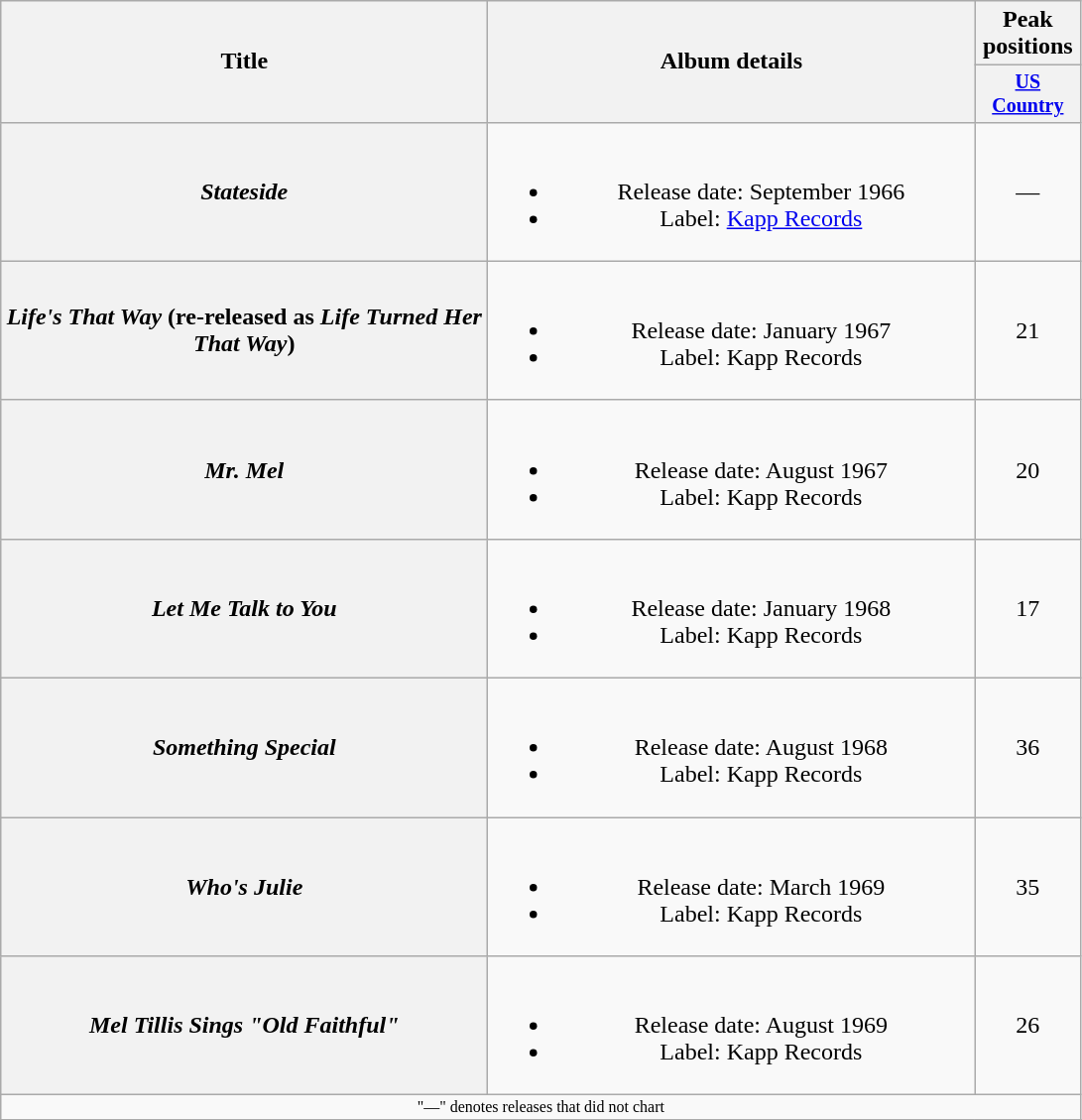<table class="wikitable plainrowheaders" style="text-align:center;">
<tr>
<th rowspan="2" style="width:20em;">Title</th>
<th rowspan="2" style="width:20em;">Album details</th>
<th colspan="1">Peak positions</th>
</tr>
<tr style="font-size:smaller;">
<th width="65"><a href='#'>US Country</a><br></th>
</tr>
<tr>
<th scope="row"><em>Stateside</em></th>
<td><br><ul><li>Release date: September 1966</li><li>Label: <a href='#'>Kapp Records</a></li></ul></td>
<td>—</td>
</tr>
<tr>
<th scope="row"><em>Life's That Way</em> (re-released as <em>Life Turned Her That Way</em>)</th>
<td><br><ul><li>Release date: January 1967</li><li>Label: Kapp Records</li></ul></td>
<td>21</td>
</tr>
<tr>
<th scope="row"><em>Mr. Mel</em></th>
<td><br><ul><li>Release date: August 1967</li><li>Label: Kapp Records</li></ul></td>
<td>20</td>
</tr>
<tr>
<th scope="row"><em>Let Me Talk to You</em></th>
<td><br><ul><li>Release date: January 1968</li><li>Label: Kapp Records</li></ul></td>
<td>17</td>
</tr>
<tr>
<th scope="row"><em>Something Special</em></th>
<td><br><ul><li>Release date: August 1968</li><li>Label: Kapp Records</li></ul></td>
<td>36</td>
</tr>
<tr>
<th scope="row"><em>Who's Julie</em></th>
<td><br><ul><li>Release date: March 1969</li><li>Label: Kapp Records</li></ul></td>
<td>35</td>
</tr>
<tr>
<th scope="row"><em>Mel Tillis Sings "Old Faithful"</em></th>
<td><br><ul><li>Release date: August 1969</li><li>Label: Kapp Records</li></ul></td>
<td>26</td>
</tr>
<tr>
<td colspan="3" style="font-size:8pt">"—" denotes releases that did not chart</td>
</tr>
<tr>
</tr>
</table>
